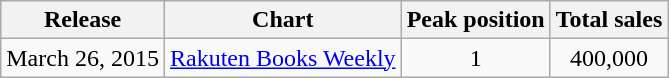<table class="wikitable">
<tr>
<th align="left">Release</th>
<th align="left">Chart</th>
<th align="left">Peak position</th>
<th align="left">Total sales</th>
</tr>
<tr>
<td align="left">March 26, 2015</td>
<td align="left"><a href='#'>Rakuten Books Weekly</a></td>
<td align="center">1</td>
<td align="center">400,000</td>
</tr>
</table>
